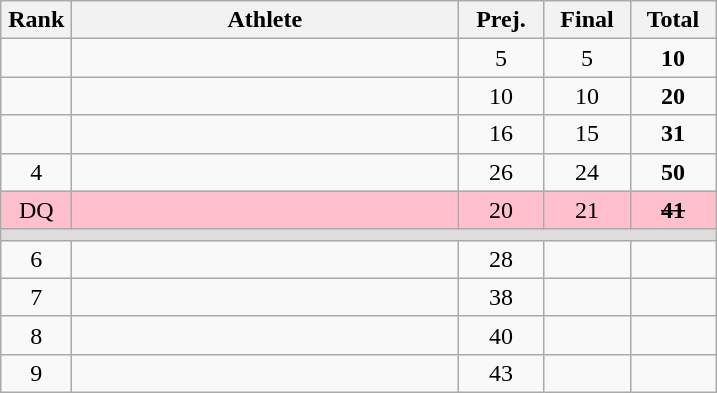<table class=wikitable style="text-align:center">
<tr>
<th width=40>Rank</th>
<th width=250>Athlete</th>
<th width=50>Prej.</th>
<th width=50>Final</th>
<th width=50>Total</th>
</tr>
<tr>
<td></td>
<td align=left></td>
<td>5</td>
<td>5</td>
<td><strong>10</strong></td>
</tr>
<tr>
<td></td>
<td align=left></td>
<td>10</td>
<td>10</td>
<td><strong>20</strong></td>
</tr>
<tr>
<td></td>
<td align=left></td>
<td>16</td>
<td>15</td>
<td><strong>31</strong></td>
</tr>
<tr>
<td>4</td>
<td align=left></td>
<td>26</td>
<td>24</td>
<td><strong>50</strong></td>
</tr>
<tr bgcolor=pink>
<td>DQ</td>
<td align=left></td>
<td>20</td>
<td>21</td>
<td><s><strong>41</strong></s></td>
</tr>
<tr bgcolor=#DDDDDD>
<td colspan=5></td>
</tr>
<tr>
<td>6</td>
<td align=left></td>
<td>28</td>
<td></td>
<td></td>
</tr>
<tr>
<td>7</td>
<td align=left></td>
<td>38</td>
<td></td>
<td></td>
</tr>
<tr>
<td>8</td>
<td align=left></td>
<td>40</td>
<td></td>
<td></td>
</tr>
<tr>
<td>9</td>
<td align=left></td>
<td>43</td>
<td></td>
<td></td>
</tr>
</table>
